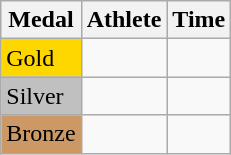<table class="wikitable">
<tr>
<th>Medal</th>
<th>Athlete</th>
<th>Time</th>
</tr>
<tr>
<td bgcolor="gold">Gold</td>
<td></td>
<td></td>
</tr>
<tr>
<td bgcolor="silver">Silver</td>
<td></td>
<td></td>
</tr>
<tr>
<td bgcolor="CC9966">Bronze</td>
<td></td>
<td></td>
</tr>
</table>
